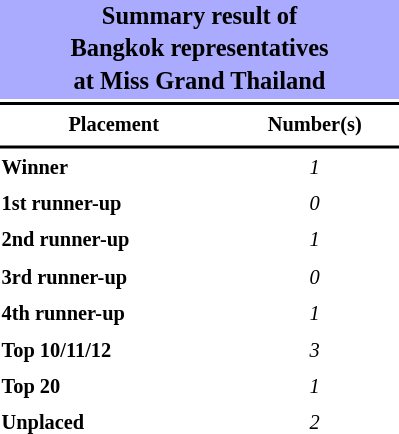<table style="width: 270px; font-size:85%; line-height:1.5em;">
<tr>
<th colspan="2" align="center" style="background:#AAF;"><big>Summary result of<br>Bangkok representatives<br>at Miss Grand Thailand</big></th>
</tr>
<tr>
<td colspan="2" style="background:black"></td>
</tr>
<tr>
<th scope="col">Placement</th>
<th scope="col">Number(s)</th>
</tr>
<tr>
<td colspan="2" style="background:black"></td>
</tr>
<tr>
<td align="left"><strong>Winner</strong></td>
<td align="center"><em>1</em></td>
</tr>
<tr>
<td align="left"><strong>1st runner-up</strong></td>
<td align="center"><em>0</em></td>
</tr>
<tr>
<td align="left"><strong>2nd runner-up</strong></td>
<td align="center"><em>1</em></td>
</tr>
<tr>
<td align="left"><strong>3rd runner-up</strong></td>
<td align="center"><em>0</em></td>
</tr>
<tr>
<td align="left"><strong>4th runner-up</strong></td>
<td align="center"><em>1</em></td>
</tr>
<tr>
<td align="left"><strong>Top 10/11/12</strong></td>
<td align="center"><em>3</em></td>
</tr>
<tr>
<td align="left"><strong>Top 20</strong></td>
<td align="center"><em>1</em></td>
</tr>
<tr>
<td align="left"><strong>Unplaced</strong></td>
<td align="center"><em>2</em></td>
</tr>
</table>
